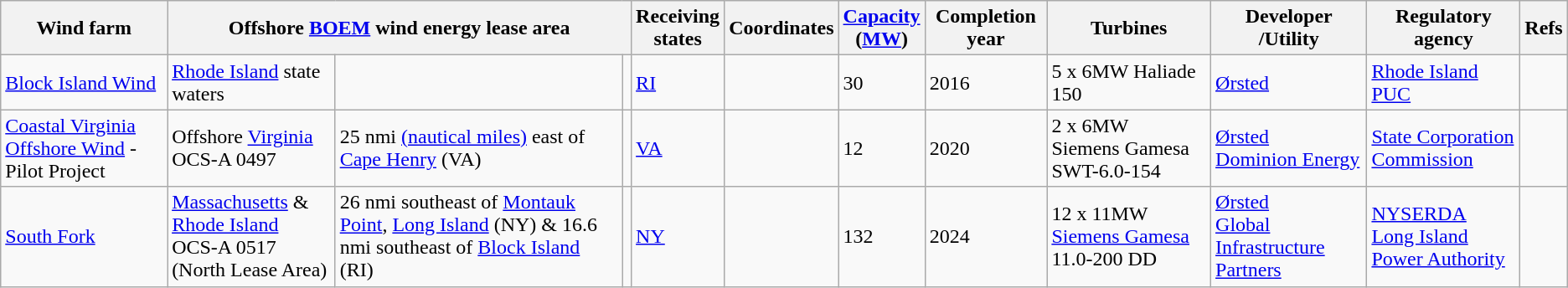<table class="wikitable sortable">
<tr>
<th>Wind farm</th>
<th colspan="3">Offshore <a href='#'>BOEM</a> wind energy lease area</th>
<th>Receiving<br>states</th>
<th class="unsortable">Coordinates</th>
<th><a href='#'>Capacity</a><br>(<a href='#'>MW</a>)</th>
<th>Completion year</th>
<th>Turbines</th>
<th>Developer<br>/Utility</th>
<th>Regulatory agency</th>
<th>Refs</th>
</tr>
<tr>
<td><a href='#'>Block Island Wind</a></td>
<td><a href='#'>Rhode Island</a> state waters</td>
<td></td>
<td></td>
<td><a href='#'>RI</a></td>
<td></td>
<td>30</td>
<td>2016</td>
<td>5 x 6MW Haliade 150</td>
<td><a href='#'>Ørsted</a></td>
<td><a href='#'>Rhode Island PUC</a></td>
<td></td>
</tr>
<tr>
<td><a href='#'>Coastal Virginia Offshore Wind</a> - Pilot Project</td>
<td>Offshore <a href='#'>Virginia</a><br>OCS-A 0497</td>
<td>25 nmi <a href='#'>(nautical miles)</a> east of <a href='#'>Cape Henry</a> (VA)</td>
<td></td>
<td><a href='#'>VA</a></td>
<td></td>
<td>12</td>
<td>2020</td>
<td>2 x 6MW<br>Siemens Gamesa SWT-6.0-154</td>
<td><a href='#'>Ørsted</a><br><a href='#'>Dominion Energy</a></td>
<td><a href='#'>State Corporation Commission</a></td>
<td></td>
</tr>
<tr>
<td><a href='#'>South Fork</a></td>
<td><a href='#'>Massachusetts</a> & <a href='#'>Rhode Island</a><br>OCS-A 0517 (North Lease Area)</td>
<td>26 nmi southeast of <a href='#'>Montauk Point</a>, <a href='#'>Long Island</a> (NY) & 16.6 nmi     southeast of <a href='#'>Block Island</a> (RI)</td>
<td></td>
<td><a href='#'>NY</a></td>
<td></td>
<td>132</td>
<td>2024</td>
<td>12 x 11MW <a href='#'>Siemens Gamesa</a> 11.0-200 DD</td>
<td><a href='#'>Ørsted</a><br><a href='#'>Global Infrastructure Partners</a></td>
<td><a href='#'>NYSERDA</a><br><a href='#'>Long Island Power Authority</a></td>
<td></td>
</tr>
</table>
